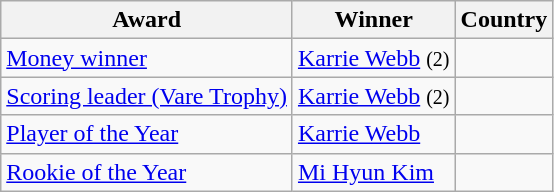<table class="wikitable">
<tr>
<th>Award</th>
<th>Winner</th>
<th>Country</th>
</tr>
<tr>
<td><a href='#'>Money winner</a></td>
<td><a href='#'>Karrie Webb</a> <small>(2)</small></td>
<td></td>
</tr>
<tr>
<td><a href='#'>Scoring leader (Vare Trophy)</a></td>
<td><a href='#'>Karrie Webb</a> <small>(2)</small></td>
<td></td>
</tr>
<tr>
<td><a href='#'>Player of the Year</a></td>
<td><a href='#'>Karrie Webb</a></td>
<td></td>
</tr>
<tr>
<td><a href='#'>Rookie of the Year</a></td>
<td><a href='#'>Mi Hyun Kim</a></td>
<td></td>
</tr>
</table>
